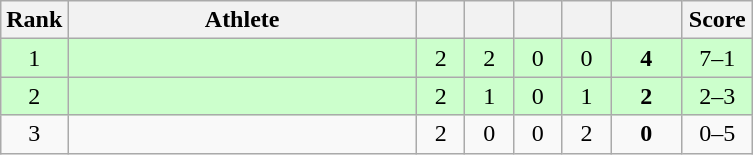<table class="wikitable" style="text-align: center;">
<tr>
<th width=25>Rank</th>
<th width=225>Athlete</th>
<th width=25></th>
<th width=25></th>
<th width=25></th>
<th width=25></th>
<th width=40></th>
<th width=40>Score</th>
</tr>
<tr bgcolor=ccffcc>
<td>1</td>
<td align=left></td>
<td>2</td>
<td>2</td>
<td>0</td>
<td>0</td>
<td><strong>4</strong></td>
<td>7–1</td>
</tr>
<tr bgcolor=ccffcc>
<td>2</td>
<td align=left></td>
<td>2</td>
<td>1</td>
<td>0</td>
<td>1</td>
<td><strong>2</strong></td>
<td>2–3</td>
</tr>
<tr>
<td>3</td>
<td align=left></td>
<td>2</td>
<td>0</td>
<td>0</td>
<td>2</td>
<td><strong>0</strong></td>
<td>0–5</td>
</tr>
</table>
